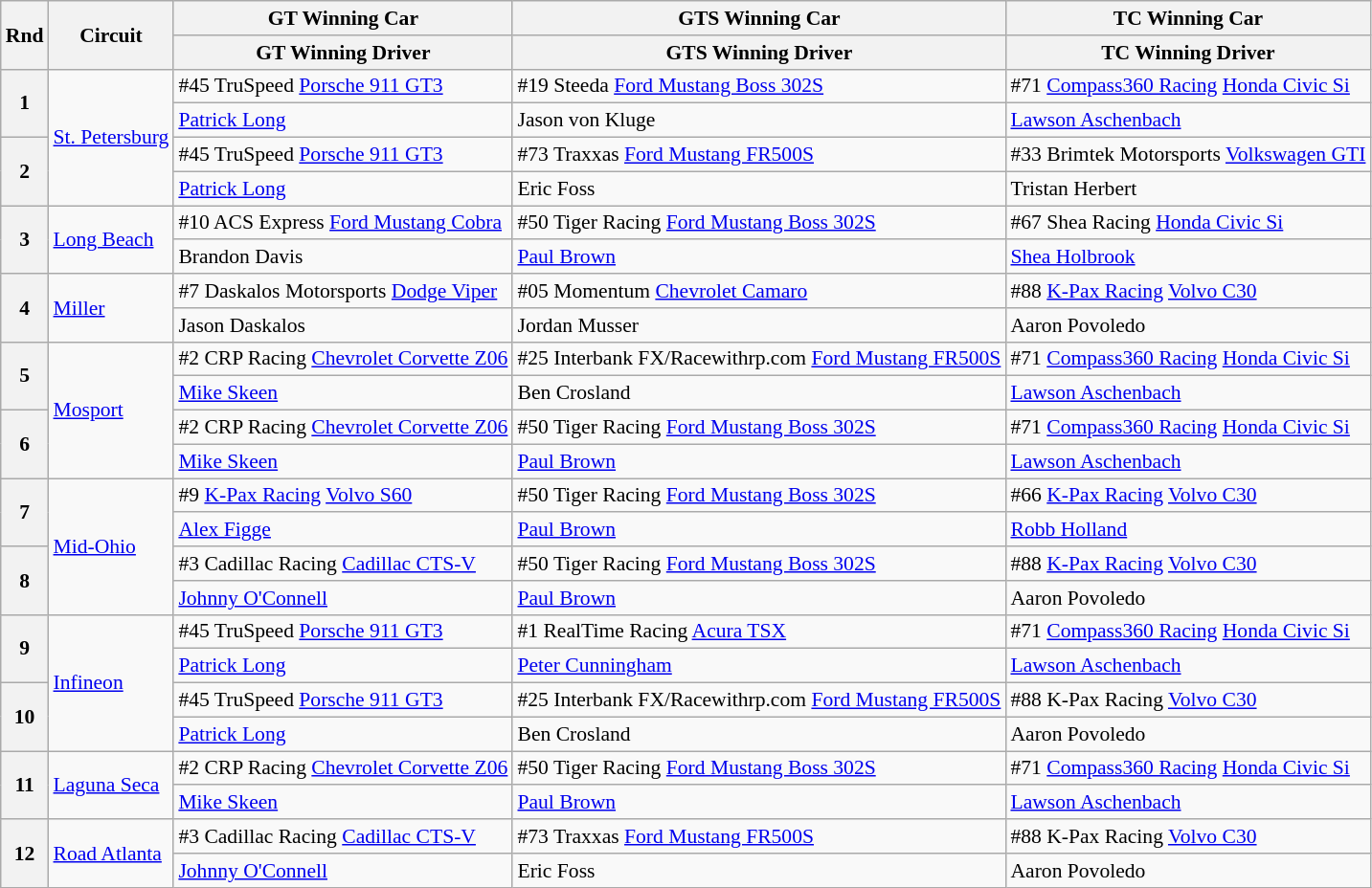<table class="wikitable" style="font-size: 90%;">
<tr>
<th rowspan=2>Rnd</th>
<th rowspan=2>Circuit</th>
<th>GT Winning Car</th>
<th>GTS Winning Car</th>
<th>TC Winning Car</th>
</tr>
<tr>
<th>GT Winning Driver</th>
<th>GTS Winning Driver</th>
<th>TC Winning Driver</th>
</tr>
<tr>
<th rowspan=2>1</th>
<td rowspan=4><a href='#'>St. Petersburg</a></td>
<td>#45 TruSpeed <a href='#'>Porsche 911 GT3</a></td>
<td>#19 Steeda <a href='#'>Ford Mustang Boss 302S</a></td>
<td>#71 <a href='#'>Compass360 Racing</a> <a href='#'>Honda Civic Si</a></td>
</tr>
<tr>
<td> <a href='#'>Patrick Long</a></td>
<td> Jason von Kluge</td>
<td> <a href='#'>Lawson Aschenbach</a></td>
</tr>
<tr>
<th rowspan=2>2</th>
<td>#45 TruSpeed <a href='#'>Porsche 911 GT3</a></td>
<td>#73 Traxxas <a href='#'>Ford Mustang FR500S</a></td>
<td>#33 Brimtek Motorsports <a href='#'>Volkswagen GTI</a></td>
</tr>
<tr>
<td> <a href='#'>Patrick Long</a></td>
<td> Eric Foss</td>
<td> Tristan Herbert</td>
</tr>
<tr>
<th rowspan=2>3</th>
<td rowspan=2><a href='#'>Long Beach</a></td>
<td>#10 ACS Express <a href='#'>Ford Mustang Cobra</a></td>
<td>#50 Tiger Racing <a href='#'>Ford Mustang Boss 302S</a></td>
<td>#67 Shea Racing <a href='#'>Honda Civic Si</a></td>
</tr>
<tr>
<td> Brandon Davis</td>
<td> <a href='#'>Paul Brown</a></td>
<td> <a href='#'>Shea Holbrook</a></td>
</tr>
<tr>
<th rowspan=2>4</th>
<td rowspan=2><a href='#'>Miller</a></td>
<td>#7 Daskalos Motorsports <a href='#'>Dodge Viper</a></td>
<td>#05 Momentum <a href='#'>Chevrolet Camaro</a></td>
<td>#88 <a href='#'>K-Pax Racing</a> <a href='#'>Volvo C30</a></td>
</tr>
<tr>
<td> Jason Daskalos</td>
<td> Jordan Musser</td>
<td> Aaron Povoledo</td>
</tr>
<tr>
<th rowspan=2>5</th>
<td rowspan=4><a href='#'>Mosport</a></td>
<td>#2 CRP Racing <a href='#'>Chevrolet Corvette Z06</a></td>
<td>#25 Interbank FX/Racewithrp.com <a href='#'>Ford Mustang FR500S</a></td>
<td>#71 <a href='#'>Compass360 Racing</a> <a href='#'>Honda Civic Si</a></td>
</tr>
<tr>
<td> <a href='#'>Mike Skeen</a></td>
<td> Ben Crosland</td>
<td> <a href='#'>Lawson Aschenbach</a></td>
</tr>
<tr>
<th rowspan=2>6</th>
<td>#2 CRP Racing <a href='#'>Chevrolet Corvette Z06</a></td>
<td>#50 Tiger Racing <a href='#'>Ford Mustang Boss 302S</a></td>
<td>#71 <a href='#'>Compass360 Racing</a> <a href='#'>Honda Civic Si</a></td>
</tr>
<tr>
<td> <a href='#'>Mike Skeen</a></td>
<td> <a href='#'>Paul Brown</a></td>
<td> <a href='#'>Lawson Aschenbach</a></td>
</tr>
<tr>
<th rowspan=2>7</th>
<td rowspan=4><a href='#'>Mid-Ohio</a></td>
<td>#9 <a href='#'>K-Pax Racing</a> <a href='#'>Volvo S60</a></td>
<td>#50 Tiger Racing <a href='#'>Ford Mustang Boss 302S</a></td>
<td>#66 <a href='#'>K-Pax Racing</a> <a href='#'>Volvo C30</a></td>
</tr>
<tr>
<td> <a href='#'>Alex Figge</a></td>
<td> <a href='#'>Paul Brown</a></td>
<td> <a href='#'>Robb Holland</a></td>
</tr>
<tr>
<th rowspan=2>8</th>
<td>#3 Cadillac Racing <a href='#'>Cadillac CTS-V</a></td>
<td>#50 Tiger Racing <a href='#'>Ford Mustang Boss 302S</a></td>
<td>#88 <a href='#'>K-Pax Racing</a> <a href='#'>Volvo C30</a></td>
</tr>
<tr>
<td> <a href='#'>Johnny O'Connell</a></td>
<td> <a href='#'>Paul Brown</a></td>
<td> Aaron Povoledo</td>
</tr>
<tr>
<th rowspan=2>9</th>
<td rowspan=4><a href='#'>Infineon</a></td>
<td>#45 TruSpeed <a href='#'>Porsche 911 GT3</a></td>
<td>#1 RealTime Racing <a href='#'>Acura TSX</a></td>
<td>#71 <a href='#'>Compass360 Racing</a> <a href='#'>Honda Civic Si</a></td>
</tr>
<tr>
<td> <a href='#'>Patrick Long</a></td>
<td> <a href='#'>Peter Cunningham</a></td>
<td> <a href='#'>Lawson Aschenbach</a></td>
</tr>
<tr>
<th rowspan=2>10</th>
<td>#45 TruSpeed <a href='#'>Porsche 911 GT3</a></td>
<td>#25 Interbank FX/Racewithrp.com <a href='#'>Ford Mustang FR500S</a></td>
<td>#88 K-Pax Racing <a href='#'>Volvo C30</a></td>
</tr>
<tr>
<td> <a href='#'>Patrick Long</a></td>
<td> Ben Crosland</td>
<td> Aaron Povoledo</td>
</tr>
<tr>
<th rowspan=2>11</th>
<td rowspan=2><a href='#'>Laguna Seca</a></td>
<td>#2 CRP Racing <a href='#'>Chevrolet Corvette Z06</a></td>
<td>#50 Tiger Racing <a href='#'>Ford Mustang Boss 302S</a></td>
<td>#71 <a href='#'>Compass360 Racing</a> <a href='#'>Honda Civic Si</a></td>
</tr>
<tr>
<td> <a href='#'>Mike Skeen</a></td>
<td> <a href='#'>Paul Brown</a></td>
<td> <a href='#'>Lawson Aschenbach</a></td>
</tr>
<tr>
<th rowspan=2>12</th>
<td rowspan=2><a href='#'>Road Atlanta</a></td>
<td>#3 Cadillac Racing <a href='#'>Cadillac CTS-V</a></td>
<td>#73 Traxxas <a href='#'>Ford Mustang FR500S</a></td>
<td>#88 K-Pax Racing <a href='#'>Volvo C30</a></td>
</tr>
<tr>
<td> <a href='#'>Johnny O'Connell</a></td>
<td> Eric Foss</td>
<td> Aaron Povoledo</td>
</tr>
</table>
